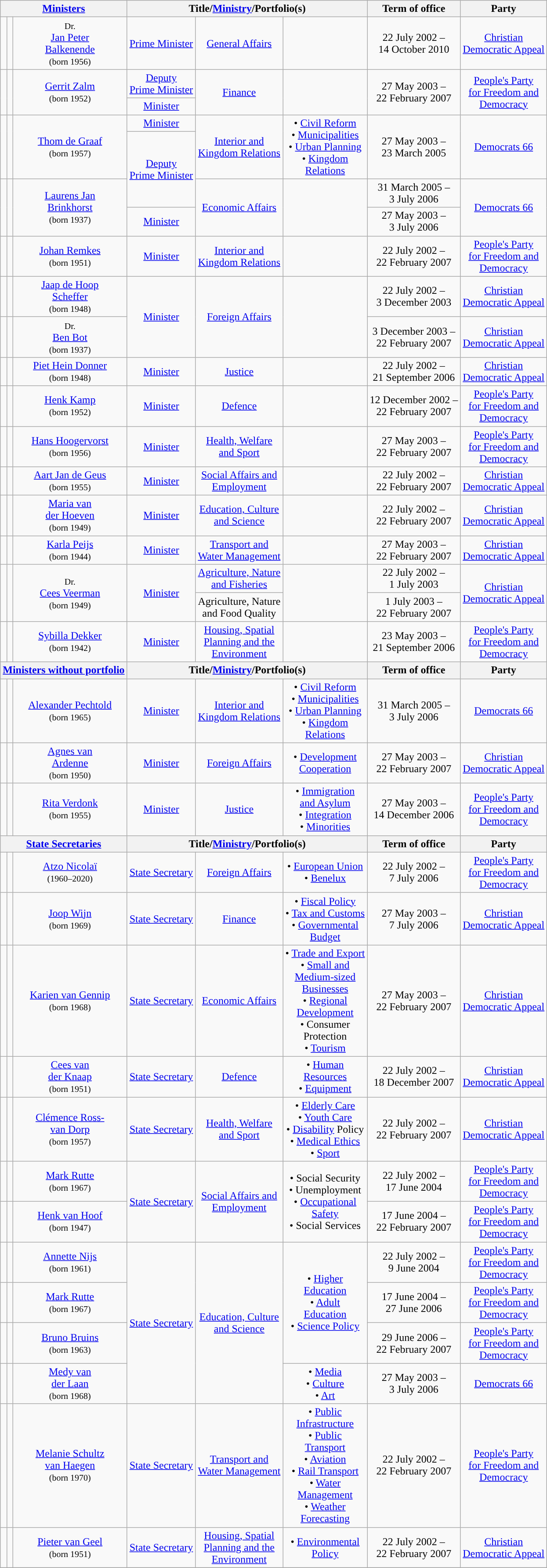<table class="wikitable" style="text-align:center">
<tr>
<th colspan=3><a href='#'>Ministers</a></th>
<th colspan=3>Title/<a href='#'>Ministry</a>/Portfolio(s)</th>
<th>Term of office</th>
<th>Party</th>
</tr>
<tr>
<td style="background:"></td>
<td></td>
<td><small>Dr.</small> <br> <a href='#'>Jan Peter <br> Balkenende</a> <br> <small>(born 1956)</small></td>
<td><a href='#'>Prime Minister</a></td>
<td><a href='#'>General Affairs</a></td>
<td></td>
<td>22 July 2002 – <br> 14 October 2010 <br>  </td>
<td><a href='#'>Christian <br> Democratic Appeal</a></td>
</tr>
<tr>
<td rowspan=2 style="background:"></td>
<td rowspan=2></td>
<td rowspan=2><a href='#'>Gerrit Zalm</a> <br> <small>(born 1952)</small></td>
<td><a href='#'>Deputy <br> Prime Minister</a></td>
<td rowspan=2><a href='#'>Finance</a></td>
<td rowspan=2></td>
<td rowspan=2>27 May 2003 – <br> 22 February 2007 <br> </td>
<td rowspan=2><a href='#'>People's Party <br> for Freedom and <br> Democracy</a></td>
</tr>
<tr>
<td><a href='#'>Minister</a></td>
</tr>
<tr>
<td rowspan=2 style="background:"></td>
<td rowspan=2></td>
<td rowspan=2><a href='#'>Thom de Graaf</a> <br> <small>(born 1957)</small></td>
<td><a href='#'>Minister</a></td>
<td rowspan=2><a href='#'>Interior and <br> Kingdom Relations</a></td>
<td rowspan=2>• <a href='#'>Civil Reform</a> <br> • <a href='#'>Municipalities</a> <br> • <a href='#'>Urban Planning</a> <br> • <a href='#'>Kingdom <br> Relations</a></td>
<td rowspan=2>27 May 2003 – <br> 23 March 2005 <br> </td>
<td rowspan=2><a href='#'>Democrats 66</a></td>
</tr>
<tr>
<td rowspan=2><a href='#'>Deputy <br> Prime Minister</a></td>
</tr>
<tr>
<td rowspan=2 style="background:"></td>
<td rowspan=2></td>
<td rowspan=2><a href='#'>Laurens Jan <br> Brinkhorst</a> <br> <small>(born 1937)</small></td>
<td rowspan=2><a href='#'>Economic Affairs</a></td>
<td rowspan=2></td>
<td>31 March 2005 – <br> 3 July 2006 <br> </td>
<td rowspan=2><a href='#'>Democrats 66</a></td>
</tr>
<tr>
<td><a href='#'>Minister</a></td>
<td>27 May 2003 – <br> 3 July 2006 <br> </td>
</tr>
<tr>
<td style="background:"></td>
<td></td>
<td><a href='#'>Johan Remkes</a> <br> <small>(born 1951)</small></td>
<td><a href='#'>Minister</a></td>
<td><a href='#'>Interior and <br> Kingdom Relations</a></td>
<td></td>
<td>22 July 2002 – <br> 22 February 2007 <br>  </td>
<td><a href='#'>People's Party <br> for Freedom and <br> Democracy</a></td>
</tr>
<tr>
<td style="background:"></td>
<td></td>
<td><a href='#'>Jaap de Hoop <br> Scheffer</a> <br> <small>(born 1948)</small></td>
<td rowspan=2><a href='#'>Minister</a></td>
<td rowspan=2><a href='#'>Foreign Affairs</a></td>
<td rowspan=2></td>
<td>22 July 2002 – <br> 3 December 2003 <br>  </td>
<td><a href='#'>Christian <br> Democratic Appeal</a></td>
</tr>
<tr>
<td style="background:"></td>
<td></td>
<td><small>Dr.</small> <br> <a href='#'>Ben Bot</a> <br> <small>(born 1937)</small></td>
<td>3 December 2003 – <br> 22 February 2007 <br> </td>
<td><a href='#'>Christian <br> Democratic Appeal</a></td>
</tr>
<tr>
<td style="background:"></td>
<td></td>
<td><a href='#'>Piet Hein Donner</a> <br> <small>(born 1948)</small></td>
<td><a href='#'>Minister</a></td>
<td><a href='#'>Justice</a></td>
<td></td>
<td>22 July 2002 – <br> 21 September 2006 <br>  </td>
<td><a href='#'>Christian <br> Democratic Appeal</a></td>
</tr>
<tr>
<td style="background:"></td>
<td></td>
<td><a href='#'>Henk Kamp</a> <br> <small>(born 1952)</small></td>
<td><a href='#'>Minister</a></td>
<td><a href='#'>Defence</a></td>
<td></td>
<td>12 December 2002 – <br> 22 February 2007 <br>  </td>
<td><a href='#'>People's Party <br> for Freedom and <br> Democracy</a></td>
</tr>
<tr>
<td style="background:"></td>
<td></td>
<td><a href='#'>Hans Hoogervorst</a> <br> <small>(born 1956)</small></td>
<td><a href='#'>Minister</a></td>
<td><a href='#'>Health, Welfare <br> and Sport</a></td>
<td></td>
<td>27 May 2003 – <br> 22 February 2007 <br> </td>
<td><a href='#'>People's Party <br> for Freedom and <br> Democracy</a></td>
</tr>
<tr>
<td style="background:"></td>
<td></td>
<td><a href='#'>Aart Jan de Geus</a> <br> <small>(born 1955)</small></td>
<td><a href='#'>Minister</a></td>
<td><a href='#'>Social Affairs and <br> Employment</a></td>
<td></td>
<td>22 July 2002 – <br> 22 February 2007 <br>  </td>
<td><a href='#'>Christian <br> Democratic Appeal</a></td>
</tr>
<tr>
<td style="background:"></td>
<td></td>
<td><a href='#'>Maria van <br> der Hoeven</a> <br> <small>(born 1949)</small></td>
<td><a href='#'>Minister</a></td>
<td><a href='#'>Education, Culture <br> and Science</a></td>
<td></td>
<td>22 July 2002 – <br> 22 February 2007 <br>  </td>
<td><a href='#'>Christian <br> Democratic Appeal</a></td>
</tr>
<tr>
<td style="background:"></td>
<td></td>
<td><a href='#'>Karla Peijs</a> <br> <small>(born 1944)</small></td>
<td><a href='#'>Minister</a></td>
<td><a href='#'>Transport and <br> Water Management</a></td>
<td></td>
<td>27 May 2003 – <br> 22 February 2007 <br> </td>
<td><a href='#'>Christian <br> Democratic Appeal</a></td>
</tr>
<tr>
<td rowspan=2 style="background:"></td>
<td rowspan=2></td>
<td rowspan=2><small>Dr.</small> <br> <a href='#'>Cees Veerman</a> <br> <small>(born 1949)</small></td>
<td rowspan=2><a href='#'>Minister</a></td>
<td><a href='#'>Agriculture, Nature <br> and Fisheries</a></td>
<td rowspan=2></td>
<td>22 July 2002 – <br> 1 July 2003 <br> </td>
<td rowspan=2><a href='#'>Christian <br> Democratic Appeal</a></td>
</tr>
<tr>
<td>Agriculture, Nature <br> and Food Quality</td>
<td>1 July 2003 – <br> 22 February 2007 <br> </td>
</tr>
<tr>
<td style="background:"></td>
<td></td>
<td><a href='#'>Sybilla Dekker</a> <br> <small>(born 1942)</small></td>
<td><a href='#'>Minister</a></td>
<td><a href='#'>Housing, Spatial <br> Planning and the <br> Environment</a></td>
<td></td>
<td>23 May 2003 – <br> 21 September 2006 <br> </td>
<td><a href='#'>People's Party <br> for Freedom and <br> Democracy</a></td>
</tr>
<tr>
<th colspan=3><a href='#'>Ministers without portfolio</a></th>
<th colspan=3>Title/<a href='#'>Ministry</a>/Portfolio(s)</th>
<th>Term of office</th>
<th>Party</th>
</tr>
<tr>
<td style="background:"></td>
<td></td>
<td><a href='#'>Alexander Pechtold</a> <br> <small>(born 1965)</small></td>
<td><a href='#'>Minister</a></td>
<td><a href='#'>Interior and <br> Kingdom Relations</a></td>
<td>• <a href='#'>Civil Reform</a> <br> • <a href='#'>Municipalities</a> <br> • <a href='#'>Urban Planning</a> <br> • <a href='#'>Kingdom <br> Relations</a></td>
<td>31 March 2005 – <br> 3 July 2006 <br> </td>
<td><a href='#'>Democrats 66</a></td>
</tr>
<tr>
<td style="background:"></td>
<td></td>
<td><a href='#'>Agnes van <br> Ardenne</a> <br> <small>(born 1950)</small></td>
<td><a href='#'>Minister</a></td>
<td><a href='#'>Foreign Affairs</a></td>
<td>• <a href='#'>Development <br> Cooperation</a></td>
<td>27 May 2003 – <br> 22 February 2007 <br> </td>
<td><a href='#'>Christian <br> Democratic Appeal</a></td>
</tr>
<tr>
<td style="background:"></td>
<td></td>
<td><a href='#'>Rita Verdonk</a> <br> <small>(born 1955)</small></td>
<td><a href='#'>Minister</a></td>
<td><a href='#'>Justice</a></td>
<td>• <a href='#'>Immigration <br> and Asylum</a> <br> • <a href='#'>Integration</a> <br> • <a href='#'>Minorities</a></td>
<td>27 May 2003 – <br> 14 December 2006 <br> </td>
<td><a href='#'>People's Party <br> for Freedom and <br> Democracy</a></td>
</tr>
<tr>
<th colspan=3><a href='#'>State Secretaries</a></th>
<th colspan=3>Title/<a href='#'>Ministry</a>/Portfolio(s)</th>
<th>Term of office</th>
<th>Party</th>
</tr>
<tr>
<td style="background:"></td>
<td></td>
<td><a href='#'>Atzo Nicolaï</a> <br> <small>(1960–2020)</small></td>
<td><a href='#'>State Secretary</a> <br> </td>
<td><a href='#'>Foreign Affairs</a></td>
<td>• <a href='#'>European Union</a> <br> • <a href='#'>Benelux</a></td>
<td>22 July 2002 – <br> 7 July 2006 <br> </td>
<td><a href='#'>People's Party <br> for Freedom and <br> Democracy</a></td>
</tr>
<tr>
<td style="background:"></td>
<td></td>
<td><a href='#'>Joop Wijn</a> <br> <small>(born 1969)</small></td>
<td><a href='#'>State Secretary</a></td>
<td><a href='#'>Finance</a></td>
<td>• <a href='#'>Fiscal Policy</a> <br> • <a href='#'>Tax and Customs</a> <br> • <a href='#'>Governmental <br> Budget</a></td>
<td>27 May 2003 – <br> 7 July 2006</td>
<td><a href='#'>Christian <br> Democratic Appeal</a></td>
</tr>
<tr>
<td style="background:"></td>
<td></td>
<td><a href='#'>Karien van Gennip</a> <br> <small>(born 1968)</small></td>
<td><a href='#'>State Secretary</a></td>
<td><a href='#'>Economic Affairs</a></td>
<td>• <a href='#'>Trade and Export</a> <br> • <a href='#'>Small and <br> Medium-sized <br> Businesses</a> <br> • <a href='#'>Regional <br> Development</a> <br> • Consumer <br> Protection <br> • <a href='#'>Tourism</a></td>
<td>27 May 2003 – <br> 22 February 2007 <br> </td>
<td><a href='#'>Christian <br> Democratic Appeal</a></td>
</tr>
<tr>
<td style="background:"></td>
<td></td>
<td><a href='#'>Cees van <br> der Knaap</a> <br> <small>(born 1951)</small></td>
<td><a href='#'>State Secretary</a></td>
<td><a href='#'>Defence</a></td>
<td>• <a href='#'>Human <br> Resources</a> <br> • <a href='#'>Equipment</a></td>
<td>22 July 2002 – <br> 18 December 2007 <br>  </td>
<td><a href='#'>Christian <br> Democratic Appeal</a></td>
</tr>
<tr>
<td style="background:"></td>
<td></td>
<td><a href='#'>Clémence Ross-<br>van Dorp</a> <br> <small>(born 1957)</small></td>
<td><a href='#'>State Secretary</a></td>
<td><a href='#'>Health, Welfare <br> and Sport</a></td>
<td>• <a href='#'>Elderly Care</a> <br> • <a href='#'>Youth Care</a> <br> • <a href='#'>Disability</a> Policy <br> • <a href='#'>Medical Ethics</a> <br> • <a href='#'>Sport</a></td>
<td>22 July 2002 – <br> 22 February 2007 <br>  </td>
<td><a href='#'>Christian <br> Democratic Appeal</a></td>
</tr>
<tr>
<td style="background:"></td>
<td></td>
<td><a href='#'>Mark Rutte</a> <br> <small>(born 1967)</small></td>
<td rowspan=2><a href='#'>State Secretary</a></td>
<td rowspan=2><a href='#'>Social Affairs and <br> Employment</a></td>
<td rowspan=2>• Social Security <br> • Unemployment <br> • <a href='#'>Occupational <br> Safety</a> <br> • Social Services</td>
<td>22 July 2002 – <br> 17 June 2004  <br>  </td>
<td><a href='#'>People's Party <br> for Freedom and <br> Democracy</a></td>
</tr>
<tr>
<td style="background:"></td>
<td></td>
<td><a href='#'>Henk van Hoof</a> <br> <small>(born 1947)</small></td>
<td>17 June 2004 – <br> 22 February 2007 <br> </td>
<td><a href='#'>People's Party <br> for Freedom and <br> Democracy</a></td>
</tr>
<tr>
<td style="background:"></td>
<td></td>
<td><a href='#'>Annette Nijs</a> <br> <small>(born 1961)</small></td>
<td rowspan=4><a href='#'>State Secretary</a></td>
<td rowspan=4><a href='#'>Education, Culture <br> and Science</a></td>
<td rowspan=3>• <a href='#'>Higher <br> Education</a> <br> • <a href='#'>Adult <br> Education</a> <br> • <a href='#'>Science Policy</a></td>
<td>22 July 2002 – <br> 9 June 2004 <br>  </td>
<td><a href='#'>People's Party <br> for Freedom and <br> Democracy</a></td>
</tr>
<tr>
<td style="background:"></td>
<td></td>
<td><a href='#'>Mark Rutte</a> <br> <small>(born 1967)</small></td>
<td>17 June 2004 – <br> 27 June 2006 <br> </td>
<td><a href='#'>People's Party <br> for Freedom and <br> Democracy</a></td>
</tr>
<tr>
<td style="background:"></td>
<td></td>
<td><a href='#'>Bruno Bruins</a> <br> <small>(born 1963)</small></td>
<td>29 June 2006 – <br> 22 February 2007 <br> </td>
<td><a href='#'>People's Party <br> for Freedom and <br> Democracy</a></td>
</tr>
<tr>
<td style="background:"></td>
<td></td>
<td><a href='#'>Medy van <br> der Laan</a> <br> <small>(born 1968)</small></td>
<td>• <a href='#'>Media</a> <br> • <a href='#'>Culture</a> <br> • <a href='#'>Art</a></td>
<td>27 May 2003 – <br> 3 July 2006 <br> </td>
<td><a href='#'>Democrats 66</a></td>
</tr>
<tr>
<td style="background:"></td>
<td></td>
<td><a href='#'>Melanie Schultz <br> van Haegen</a> <br> <small>(born 1970)</small></td>
<td><a href='#'>State Secretary</a></td>
<td><a href='#'>Transport and <br> Water Management</a></td>
<td>• <a href='#'>Public <br> Infrastructure</a> <br> • <a href='#'>Public <br> Transport</a> <br> • <a href='#'>Aviation</a> <br> • <a href='#'>Rail Transport</a> <br> • <a href='#'>Water <br> Management</a> <br> • <a href='#'>Weather <br> Forecasting</a></td>
<td>22 July 2002 – <br> 22 February 2007 <br>  </td>
<td><a href='#'>People's Party <br> for Freedom and <br> Democracy</a></td>
</tr>
<tr>
<td style="background:"></td>
<td></td>
<td><a href='#'>Pieter van Geel</a> <br> <small>(born 1951)</small></td>
<td><a href='#'>State Secretary</a></td>
<td><a href='#'>Housing, Spatial <br> Planning and the <br> Environment</a></td>
<td>• <a href='#'>Environmental <br> Policy</a></td>
<td>22 July 2002 – <br> 22 February 2007 <br>  </td>
<td><a href='#'>Christian <br> Democratic Appeal</a></td>
</tr>
<tr>
</tr>
</table>
